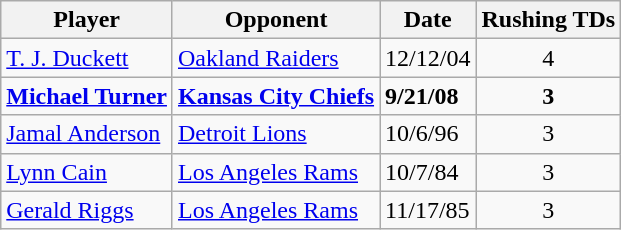<table class="wikitable" border="1">
<tr>
<th>Player</th>
<th>Opponent</th>
<th>Date</th>
<th>Rushing TDs</th>
</tr>
<tr>
<td><a href='#'>T. J. Duckett</a></td>
<td><a href='#'>Oakland Raiders</a></td>
<td>12/12/04</td>
<td align="center">4</td>
</tr>
<tr>
<td><strong><a href='#'>Michael Turner</a></strong></td>
<td><strong><a href='#'>Kansas City Chiefs</a></strong></td>
<td><strong>9/21/08</strong></td>
<td align="center"><strong>3</strong></td>
</tr>
<tr>
<td><a href='#'>Jamal Anderson</a></td>
<td><a href='#'>Detroit Lions</a></td>
<td>10/6/96</td>
<td align="center">3</td>
</tr>
<tr>
<td><a href='#'>Lynn Cain</a></td>
<td><a href='#'>Los Angeles Rams</a></td>
<td>10/7/84</td>
<td align="center">3</td>
</tr>
<tr>
<td><a href='#'>Gerald Riggs</a></td>
<td><a href='#'>Los Angeles Rams</a></td>
<td>11/17/85</td>
<td align="center">3</td>
</tr>
</table>
